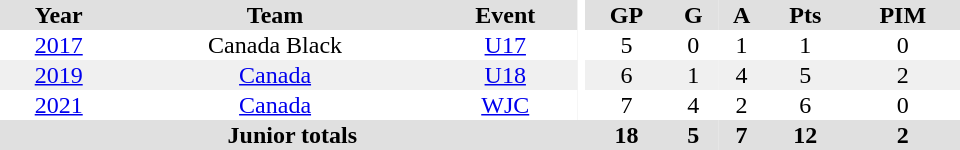<table border="0" cellpadding="1" cellspacing="0" ID="Table3" style="text-align:center; width:40em">
<tr bgcolor="#e0e0e0">
<th>Year</th>
<th>Team</th>
<th>Event</th>
<th rowspan="102" bgcolor="#ffffff"></th>
<th>GP</th>
<th>G</th>
<th>A</th>
<th>Pts</th>
<th>PIM</th>
</tr>
<tr>
<td><a href='#'>2017</a></td>
<td>Canada Black</td>
<td><a href='#'>U17</a></td>
<td>5</td>
<td>0</td>
<td>1</td>
<td>1</td>
<td>0</td>
</tr>
<tr bgcolor="#f0f0f0">
<td><a href='#'>2019</a></td>
<td><a href='#'>Canada</a></td>
<td><a href='#'>U18</a></td>
<td>6</td>
<td>1</td>
<td>4</td>
<td>5</td>
<td>2</td>
</tr>
<tr>
<td><a href='#'>2021</a></td>
<td><a href='#'>Canada</a></td>
<td><a href='#'>WJC</a></td>
<td>7</td>
<td>4</td>
<td>2</td>
<td>6</td>
<td>0</td>
</tr>
<tr bgcolor="#e0e0e0">
<th colspan="4">Junior totals</th>
<th>18</th>
<th>5</th>
<th>7</th>
<th>12</th>
<th>2</th>
</tr>
</table>
